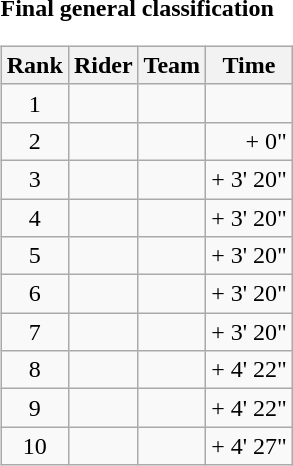<table>
<tr>
<td><strong>Final general classification</strong><br><table class="wikitable">
<tr>
<th scope="col">Rank</th>
<th scope="col">Rider</th>
<th scope="col">Team</th>
<th scope="col">Time</th>
</tr>
<tr>
<td style="text-align:center;">1</td>
<td></td>
<td></td>
<td style="text-align:right;"></td>
</tr>
<tr>
<td style="text-align:center;">2</td>
<td></td>
<td></td>
<td style="text-align:right;">+ 0"</td>
</tr>
<tr>
<td style="text-align:center;">3</td>
<td></td>
<td></td>
<td style="text-align:right;">+ 3' 20"</td>
</tr>
<tr>
<td style="text-align:center;">4</td>
<td></td>
<td></td>
<td style="text-align:right;">+ 3' 20"</td>
</tr>
<tr>
<td style="text-align:center;">5</td>
<td></td>
<td></td>
<td style="text-align:right;">+ 3' 20"</td>
</tr>
<tr>
<td style="text-align:center;">6</td>
<td></td>
<td></td>
<td style="text-align:right;">+ 3' 20"</td>
</tr>
<tr>
<td style="text-align:center;">7</td>
<td></td>
<td></td>
<td style="text-align:right;">+ 3' 20"</td>
</tr>
<tr>
<td style="text-align:center;">8</td>
<td></td>
<td></td>
<td style="text-align:right;">+ 4' 22"</td>
</tr>
<tr>
<td style="text-align:center;">9</td>
<td></td>
<td></td>
<td style="text-align:right;">+ 4' 22"</td>
</tr>
<tr>
<td style="text-align:center;">10</td>
<td></td>
<td></td>
<td style="text-align:right;">+ 4' 27"</td>
</tr>
</table>
</td>
</tr>
</table>
